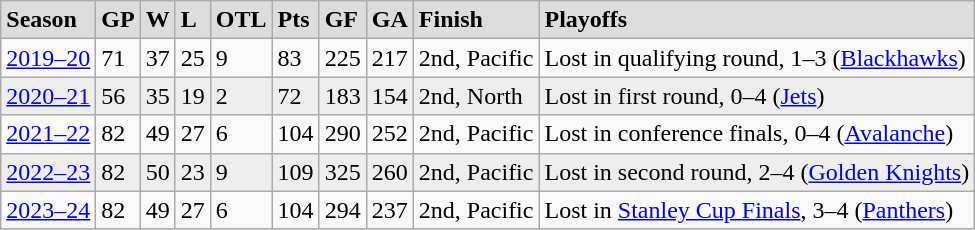<table class="wikitable">
<tr style="font-weight:bold; background:#ddd;">
<td>Season</td>
<td>GP</td>
<td>W</td>
<td>L</td>
<td>OTL</td>
<td>Pts</td>
<td>GF</td>
<td>GA</td>
<td>Finish</td>
<td>Playoffs</td>
</tr>
<tr>
<td><a href='#'>2019–20</a></td>
<td>71</td>
<td>37</td>
<td>25</td>
<td>9</td>
<td>83</td>
<td>225</td>
<td>217</td>
<td>2nd, Pacific</td>
<td>Lost in qualifying round, 1–3 (<a href='#'>Blackhawks</a>)</td>
</tr>
<tr style="background:#eee;">
<td><a href='#'>2020–21</a></td>
<td>56</td>
<td>35</td>
<td>19</td>
<td>2</td>
<td>72</td>
<td>183</td>
<td>154</td>
<td>2nd, North</td>
<td>Lost in first round, 0–4 (<a href='#'>Jets</a>)</td>
</tr>
<tr>
<td><a href='#'>2021–22</a></td>
<td>82</td>
<td>49</td>
<td>27</td>
<td>6</td>
<td>104</td>
<td>290</td>
<td>252</td>
<td>2nd, Pacific</td>
<td>Lost in conference finals, 0–4 (<a href='#'>Avalanche</a>)</td>
</tr>
<tr style="background:#eee;">
<td><a href='#'>2022–23</a></td>
<td>82</td>
<td>50</td>
<td>23</td>
<td>9</td>
<td>109</td>
<td>325</td>
<td>260</td>
<td>2nd, Pacific</td>
<td>Lost in second round, 2–4 (<a href='#'>Golden Knights</a>)</td>
</tr>
<tr>
<td><a href='#'>2023–24</a></td>
<td>82</td>
<td>49</td>
<td>27</td>
<td>6</td>
<td>104</td>
<td>294</td>
<td>237</td>
<td>2nd, Pacific</td>
<td>Lost in <a href='#'>Stanley Cup Finals</a>, 3–4 (<a href='#'>Panthers</a>)</td>
</tr>
</table>
